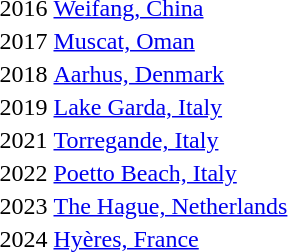<table>
<tr>
<td>2016<br></td>
<td><a href='#'>Weifang, China</a></td>
<td></td>
<td></td>
<td></td>
</tr>
<tr>
<td>2017</td>
<td><a href='#'>Muscat, Oman</a></td>
<td></td>
<td></td>
<td></td>
</tr>
<tr>
<td>2018</td>
<td><a href='#'>Aarhus, Denmark</a></td>
<td></td>
<td></td>
<td></td>
</tr>
<tr>
<td>2019</td>
<td><a href='#'>Lake Garda, Italy</a></td>
<td></td>
<td></td>
<td></td>
</tr>
<tr>
<td>2021</td>
<td><a href='#'>Torregande, Italy</a></td>
<td></td>
<td></td>
<td></td>
</tr>
<tr>
<td>2022</td>
<td><a href='#'>Poetto Beach, Italy</a></td>
<td></td>
<td></td>
<td></td>
</tr>
<tr>
<td>2023</td>
<td><a href='#'>The Hague, Netherlands</a></td>
<td></td>
<td></td>
<td></td>
</tr>
<tr>
<td>2024</td>
<td><a href='#'>Hyères, France</a></td>
<td></td>
<td></td>
<td></td>
</tr>
</table>
